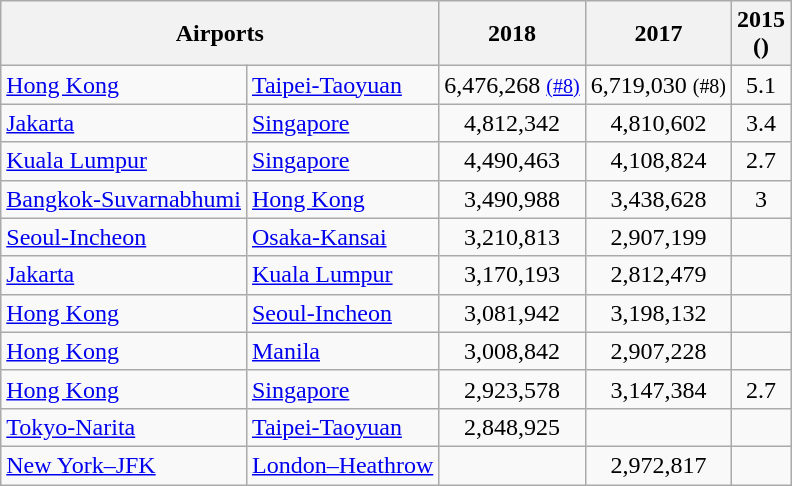<table class="wikitable sortable">
<tr>
<th colspan="2">Airports</th>
<th>2018</th>
<th>2017</th>
<th>2015<br>()</th>
</tr>
<tr>
<td> <a href='#'>Hong Kong</a></td>
<td> <a href='#'>Taipei-Taoyuan</a></td>
<td>6,476,268 <small><a href='#'>(#8)</a></small></td>
<td align="center">6,719,030 <small>(#8)</small></td>
<td align="center">5.1</td>
</tr>
<tr>
<td> <a href='#'>Jakarta</a></td>
<td> <a href='#'>Singapore</a></td>
<td align="center">4,812,342</td>
<td align="center">4,810,602</td>
<td align="center">3.4</td>
</tr>
<tr>
<td> <a href='#'>Kuala Lumpur</a></td>
<td> <a href='#'>Singapore</a></td>
<td align="center">4,490,463</td>
<td align="center">4,108,824</td>
<td align="center">2.7</td>
</tr>
<tr>
<td> <a href='#'>Bangkok-Suvarnabhumi</a></td>
<td> <a href='#'>Hong Kong</a></td>
<td align="center">3,490,988</td>
<td align="center">3,438,628</td>
<td align="center">3</td>
</tr>
<tr>
<td> <a href='#'>Seoul-Incheon</a></td>
<td> <a href='#'>Osaka-Kansai</a></td>
<td align="center">3,210,813</td>
<td align="center">2,907,199</td>
<td></td>
</tr>
<tr>
<td> <a href='#'>Jakarta</a></td>
<td> <a href='#'>Kuala Lumpur</a></td>
<td align="center">3,170,193</td>
<td align="center">2,812,479</td>
<td></td>
</tr>
<tr>
<td> <a href='#'>Hong Kong</a></td>
<td> <a href='#'>Seoul-Incheon</a></td>
<td align="center">3,081,942</td>
<td align="center">3,198,132</td>
<td align="center"></td>
</tr>
<tr>
<td> <a href='#'>Hong Kong</a></td>
<td> <a href='#'>Manila</a></td>
<td align="center">3,008,842</td>
<td align="center">2,907,228</td>
<td></td>
</tr>
<tr>
<td> <a href='#'>Hong Kong</a></td>
<td> <a href='#'>Singapore</a></td>
<td align="center">2,923,578</td>
<td align="center">3,147,384</td>
<td align="center">2.7</td>
</tr>
<tr>
<td> <a href='#'>Tokyo-Narita</a></td>
<td> <a href='#'>Taipei-Taoyuan</a></td>
<td align="center">2,848,925</td>
<td align="center"></td>
<td></td>
</tr>
<tr>
<td> <a href='#'>New York–JFK</a></td>
<td> <a href='#'>London–Heathrow</a></td>
<td align="center"></td>
<td align="center">2,972,817</td>
<td align="center"></td>
</tr>
</table>
